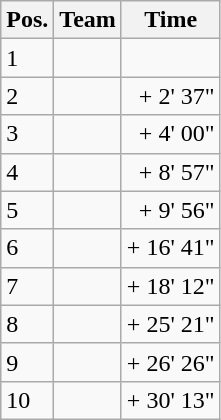<table class="wikitable">
<tr>
<th>Pos.</th>
<th>Team</th>
<th>Time</th>
</tr>
<tr>
<td>1</td>
<td></td>
<td align=right></td>
</tr>
<tr>
<td>2</td>
<td></td>
<td align=right>+ 2' 37"</td>
</tr>
<tr>
<td>3</td>
<td></td>
<td align=right>+ 4' 00"</td>
</tr>
<tr>
<td>4</td>
<td></td>
<td align=right>+ 8' 57"</td>
</tr>
<tr>
<td>5</td>
<td></td>
<td align=right>+ 9' 56"</td>
</tr>
<tr>
<td>6</td>
<td></td>
<td align=right>+ 16' 41"</td>
</tr>
<tr>
<td>7</td>
<td></td>
<td align=right>+ 18' 12"</td>
</tr>
<tr>
<td>8</td>
<td></td>
<td align=right>+ 25' 21"</td>
</tr>
<tr>
<td>9</td>
<td></td>
<td align=right>+ 26' 26"</td>
</tr>
<tr>
<td>10</td>
<td></td>
<td align=right>+ 30' 13"</td>
</tr>
</table>
